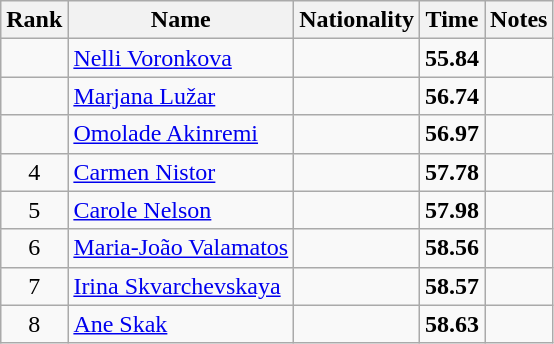<table class="wikitable sortable" style="text-align:center">
<tr>
<th>Rank</th>
<th>Name</th>
<th>Nationality</th>
<th>Time</th>
<th>Notes</th>
</tr>
<tr>
<td></td>
<td align=left><a href='#'>Nelli Voronkova</a></td>
<td align=left></td>
<td><strong>55.84</strong></td>
<td></td>
</tr>
<tr>
<td></td>
<td align=left><a href='#'>Marjana Lužar</a></td>
<td align=left></td>
<td><strong>56.74</strong></td>
<td></td>
</tr>
<tr>
<td></td>
<td align=left><a href='#'>Omolade Akinremi</a></td>
<td align=left></td>
<td><strong>56.97</strong></td>
<td></td>
</tr>
<tr>
<td>4</td>
<td align=left><a href='#'>Carmen Nistor</a></td>
<td align=left></td>
<td><strong>57.78</strong></td>
<td></td>
</tr>
<tr>
<td>5</td>
<td align=left><a href='#'>Carole Nelson</a></td>
<td align=left></td>
<td><strong>57.98</strong></td>
<td></td>
</tr>
<tr>
<td>6</td>
<td align=left><a href='#'>Maria-João Valamatos</a></td>
<td align=left></td>
<td><strong>58.56</strong></td>
<td></td>
</tr>
<tr>
<td>7</td>
<td align=left><a href='#'>Irina Skvarchevskaya</a></td>
<td align=left></td>
<td><strong>58.57</strong></td>
<td></td>
</tr>
<tr>
<td>8</td>
<td align=left><a href='#'>Ane Skak</a></td>
<td align=left></td>
<td><strong>58.63</strong></td>
<td></td>
</tr>
</table>
